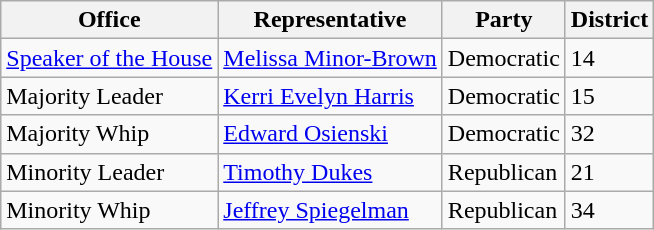<table class="wikitable sortable">
<tr>
<th>Office</th>
<th>Representative</th>
<th>Party</th>
<th>District</th>
</tr>
<tr>
<td><a href='#'>Speaker of the House</a></td>
<td><a href='#'>Melissa Minor-Brown</a></td>
<td>Democratic</td>
<td>14</td>
</tr>
<tr>
<td>Majority Leader</td>
<td><a href='#'>Kerri Evelyn Harris</a></td>
<td>Democratic</td>
<td>15</td>
</tr>
<tr>
<td>Majority Whip</td>
<td><a href='#'>Edward Osienski</a></td>
<td>Democratic</td>
<td>32</td>
</tr>
<tr>
<td>Minority Leader</td>
<td><a href='#'>Timothy Dukes</a></td>
<td>Republican</td>
<td>21</td>
</tr>
<tr>
<td>Minority Whip</td>
<td><a href='#'>Jeffrey Spiegelman</a></td>
<td>Republican</td>
<td>34</td>
</tr>
</table>
